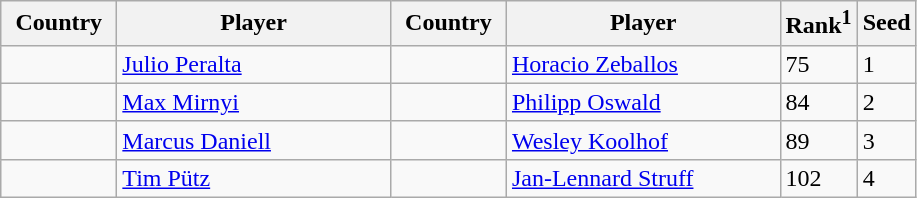<table class="sortable wikitable">
<tr>
<th width="70">Country</th>
<th width="175">Player</th>
<th width="70">Country</th>
<th width="175">Player</th>
<th>Rank<sup>1</sup></th>
<th>Seed</th>
</tr>
<tr>
<td></td>
<td><a href='#'>Julio Peralta</a></td>
<td></td>
<td><a href='#'>Horacio Zeballos</a></td>
<td>75</td>
<td>1</td>
</tr>
<tr>
<td></td>
<td><a href='#'>Max Mirnyi</a></td>
<td></td>
<td><a href='#'>Philipp Oswald</a></td>
<td>84</td>
<td>2</td>
</tr>
<tr>
<td></td>
<td><a href='#'>Marcus Daniell</a></td>
<td></td>
<td><a href='#'>Wesley Koolhof</a></td>
<td>89</td>
<td>3</td>
</tr>
<tr>
<td></td>
<td><a href='#'>Tim Pütz</a></td>
<td></td>
<td><a href='#'>Jan-Lennard Struff</a></td>
<td>102</td>
<td>4</td>
</tr>
</table>
